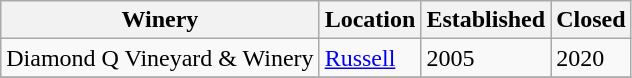<table class="wikitable sortable" border="1">
<tr>
<th scope="col">Winery</th>
<th scope="col">Location</th>
<th scope="col">Established</th>
<th scope="col">Closed</th>
</tr>
<tr>
<td>Diamond Q Vineyard & Winery</td>
<td><a href='#'>Russell</a></td>
<td>2005</td>
<td>2020</td>
</tr>
<tr>
</tr>
</table>
